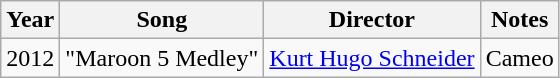<table class="wikitable sortable">
<tr>
<th>Year</th>
<th>Song</th>
<th>Director</th>
<th class="unsortable">Notes</th>
</tr>
<tr>
<td>2012</td>
<td>"Maroon 5 Medley"</td>
<td><a href='#'>Kurt Hugo Schneider</a></td>
<td>Cameo</td>
</tr>
</table>
